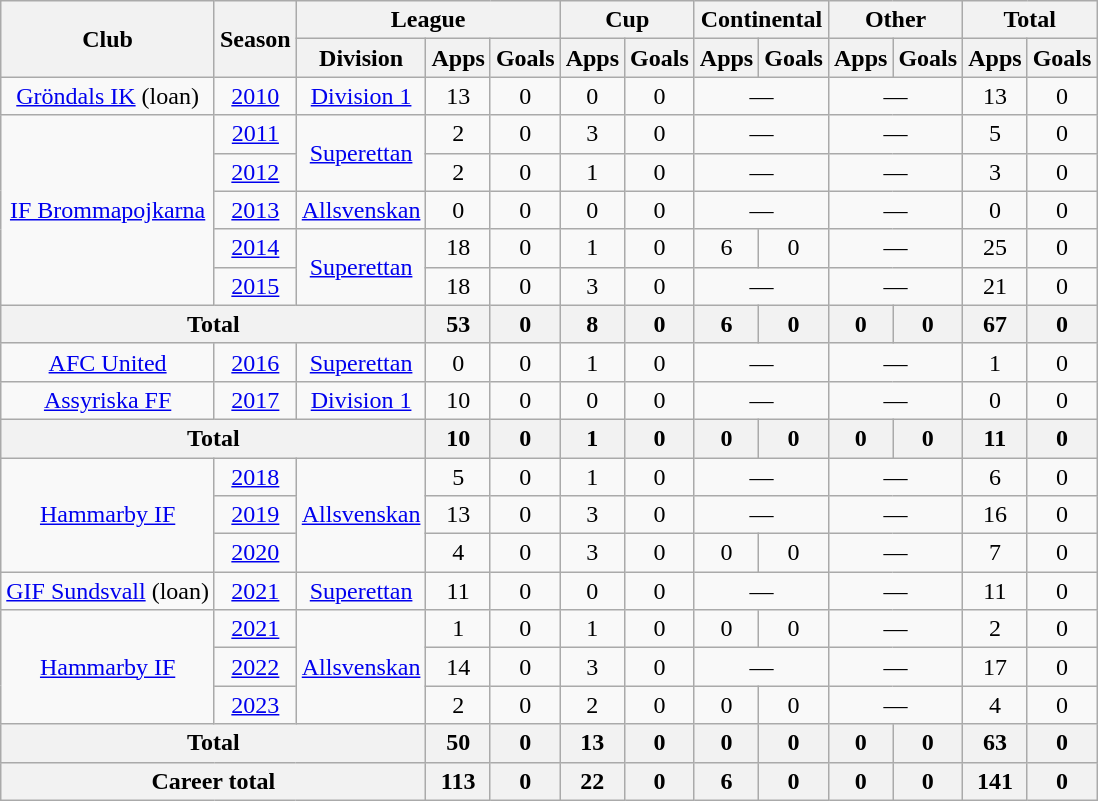<table class="wikitable" style="text-align:center">
<tr>
<th rowspan="2">Club</th>
<th rowspan="2">Season</th>
<th colspan="3">League</th>
<th colspan="2">Cup</th>
<th colspan="2">Continental</th>
<th colspan="2">Other</th>
<th colspan="2">Total</th>
</tr>
<tr>
<th>Division</th>
<th>Apps</th>
<th>Goals</th>
<th>Apps</th>
<th>Goals</th>
<th>Apps</th>
<th>Goals</th>
<th>Apps</th>
<th>Goals</th>
<th>Apps</th>
<th>Goals</th>
</tr>
<tr>
<td><a href='#'>Gröndals IK</a> (loan)</td>
<td><a href='#'>2010</a></td>
<td><a href='#'>Division 1</a></td>
<td>13</td>
<td>0</td>
<td>0</td>
<td>0</td>
<td colspan="2">—</td>
<td colspan="2">—</td>
<td>13</td>
<td>0</td>
</tr>
<tr>
<td rowspan="5"><a href='#'>IF Brommapojkarna</a></td>
<td><a href='#'>2011</a></td>
<td rowspan="2"><a href='#'>Superettan</a></td>
<td>2</td>
<td>0</td>
<td>3</td>
<td>0</td>
<td colspan="2">—</td>
<td colspan="2">—</td>
<td>5</td>
<td>0</td>
</tr>
<tr>
<td><a href='#'>2012</a></td>
<td>2</td>
<td>0</td>
<td>1</td>
<td>0</td>
<td colspan="2">—</td>
<td colspan="2">—</td>
<td>3</td>
<td>0</td>
</tr>
<tr>
<td><a href='#'>2013</a></td>
<td><a href='#'>Allsvenskan</a></td>
<td>0</td>
<td>0</td>
<td>0</td>
<td>0</td>
<td colspan="2">—</td>
<td colspan="2">—</td>
<td>0</td>
<td>0</td>
</tr>
<tr>
<td><a href='#'>2014</a></td>
<td rowspan="2"><a href='#'>Superettan</a></td>
<td>18</td>
<td>0</td>
<td>1</td>
<td>0</td>
<td>6</td>
<td>0</td>
<td colspan="2">—</td>
<td>25</td>
<td>0</td>
</tr>
<tr>
<td><a href='#'>2015</a></td>
<td>18</td>
<td>0</td>
<td>3</td>
<td>0</td>
<td colspan="2">—</td>
<td colspan="2">—</td>
<td>21</td>
<td>0</td>
</tr>
<tr>
<th colspan="3">Total</th>
<th>53</th>
<th>0</th>
<th>8</th>
<th>0</th>
<th>6</th>
<th>0</th>
<th>0</th>
<th>0</th>
<th>67</th>
<th>0</th>
</tr>
<tr>
<td><a href='#'>AFC United</a></td>
<td><a href='#'>2016</a></td>
<td><a href='#'>Superettan</a></td>
<td>0</td>
<td>0</td>
<td>1</td>
<td>0</td>
<td colspan="2">—</td>
<td colspan="2">—</td>
<td>1</td>
<td>0</td>
</tr>
<tr>
<td><a href='#'>Assyriska FF</a></td>
<td><a href='#'>2017</a></td>
<td><a href='#'>Division 1</a></td>
<td>10</td>
<td>0</td>
<td>0</td>
<td>0</td>
<td colspan="2">—</td>
<td colspan="2">—</td>
<td>0</td>
<td>0</td>
</tr>
<tr>
<th colspan="3">Total</th>
<th>10</th>
<th>0</th>
<th>1</th>
<th>0</th>
<th>0</th>
<th>0</th>
<th>0</th>
<th>0</th>
<th>11</th>
<th>0</th>
</tr>
<tr>
<td rowspan="3"><a href='#'>Hammarby IF</a></td>
<td><a href='#'>2018</a></td>
<td rowspan="3"><a href='#'>Allsvenskan</a></td>
<td>5</td>
<td>0</td>
<td>1</td>
<td>0</td>
<td colspan="2">—</td>
<td colspan="2">—</td>
<td>6</td>
<td>0</td>
</tr>
<tr>
<td><a href='#'>2019</a></td>
<td>13</td>
<td>0</td>
<td>3</td>
<td>0</td>
<td colspan="2">—</td>
<td colspan="2">—</td>
<td>16</td>
<td>0</td>
</tr>
<tr>
<td><a href='#'>2020</a></td>
<td>4</td>
<td>0</td>
<td>3</td>
<td>0</td>
<td>0</td>
<td>0</td>
<td colspan="2">—</td>
<td>7</td>
<td>0</td>
</tr>
<tr>
<td><a href='#'>GIF Sundsvall</a> (loan)</td>
<td><a href='#'>2021</a></td>
<td><a href='#'>Superettan</a></td>
<td>11</td>
<td>0</td>
<td>0</td>
<td>0</td>
<td colspan="2">—</td>
<td colspan="2">—</td>
<td>11</td>
<td>0</td>
</tr>
<tr>
<td rowspan="3"><a href='#'>Hammarby IF</a></td>
<td><a href='#'>2021</a></td>
<td rowspan="3"><a href='#'>Allsvenskan</a></td>
<td>1</td>
<td>0</td>
<td>1</td>
<td>0</td>
<td>0</td>
<td>0</td>
<td colspan="2">—</td>
<td>2</td>
<td>0</td>
</tr>
<tr>
<td><a href='#'>2022</a></td>
<td>14</td>
<td>0</td>
<td>3</td>
<td>0</td>
<td colspan="2">—</td>
<td colspan="2">—</td>
<td>17</td>
<td>0</td>
</tr>
<tr>
<td><a href='#'>2023</a></td>
<td>2</td>
<td>0</td>
<td>2</td>
<td>0</td>
<td>0</td>
<td>0</td>
<td colspan="2">—</td>
<td>4</td>
<td>0</td>
</tr>
<tr>
<th colspan="3">Total</th>
<th>50</th>
<th>0</th>
<th>13</th>
<th>0</th>
<th>0</th>
<th>0</th>
<th>0</th>
<th>0</th>
<th>63</th>
<th>0</th>
</tr>
<tr>
<th colspan="3">Career total</th>
<th>113</th>
<th>0</th>
<th>22</th>
<th>0</th>
<th>6</th>
<th>0</th>
<th>0</th>
<th>0</th>
<th>141</th>
<th>0</th>
</tr>
</table>
